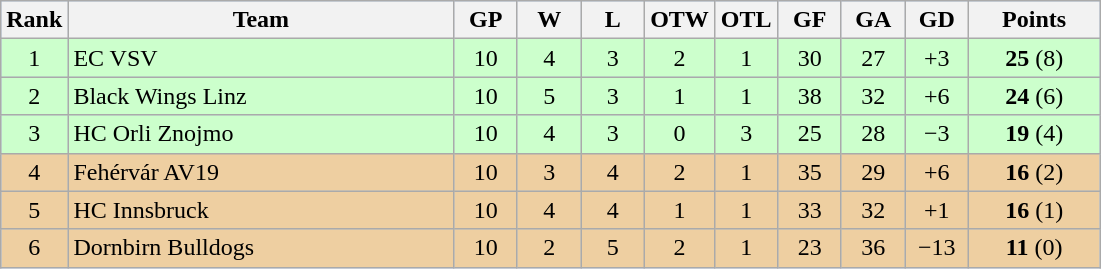<table class="wikitable" style="background:#CAE1FF; text-align:center;">
<tr>
<th>Rank</th>
<th style="width:250px">Team</th>
<th style="width:35px">GP</th>
<th style="width:35px">W</th>
<th style="width:35px">L</th>
<th style="width:35px">OTW</th>
<th style="width:35px">OTL</th>
<th style="width:35px">GF</th>
<th style="width:35px">GA</th>
<th style="width:35px">GD</th>
<th style="width:80px">Points</th>
</tr>
<tr style="background:#CCFFCC">
<td>1</td>
<td style="text-align:left;">EC VSV</td>
<td>10</td>
<td>4</td>
<td>3</td>
<td>2</td>
<td>1</td>
<td>30</td>
<td>27</td>
<td>+3</td>
<td><strong>25</strong> (8)</td>
</tr>
<tr style="background:#CCFFCC">
<td>2</td>
<td style="text-align:left;">Black Wings Linz</td>
<td>10</td>
<td>5</td>
<td>3</td>
<td>1</td>
<td>1</td>
<td>38</td>
<td>32</td>
<td>+6</td>
<td><strong>24</strong> (6)</td>
</tr>
<tr style="background:#CCFFCC">
<td>3</td>
<td style="text-align:left;">HC Orli Znojmo</td>
<td>10</td>
<td>4</td>
<td>3</td>
<td>0</td>
<td>3</td>
<td>25</td>
<td>28</td>
<td>−3</td>
<td><strong>19</strong> (4)</td>
</tr>
<tr style="background:#EECFA1">
<td>4</td>
<td style="text-align:left;">Fehérvár AV19</td>
<td>10</td>
<td>3</td>
<td>4</td>
<td>2</td>
<td>1</td>
<td>35</td>
<td>29</td>
<td>+6</td>
<td><strong>16</strong> (2)</td>
</tr>
<tr style="background:#EECFA1">
<td>5</td>
<td style="text-align:left;">HC Innsbruck</td>
<td>10</td>
<td>4</td>
<td>4</td>
<td>1</td>
<td>1</td>
<td>33</td>
<td>32</td>
<td>+1</td>
<td><strong>16</strong> (1)</td>
</tr>
<tr style="background:#EECFA1">
<td>6</td>
<td style="text-align:left;">Dornbirn Bulldogs</td>
<td>10</td>
<td>2</td>
<td>5</td>
<td>2</td>
<td>1</td>
<td>23</td>
<td>36</td>
<td>−13</td>
<td><strong>11</strong> (0)</td>
</tr>
</table>
